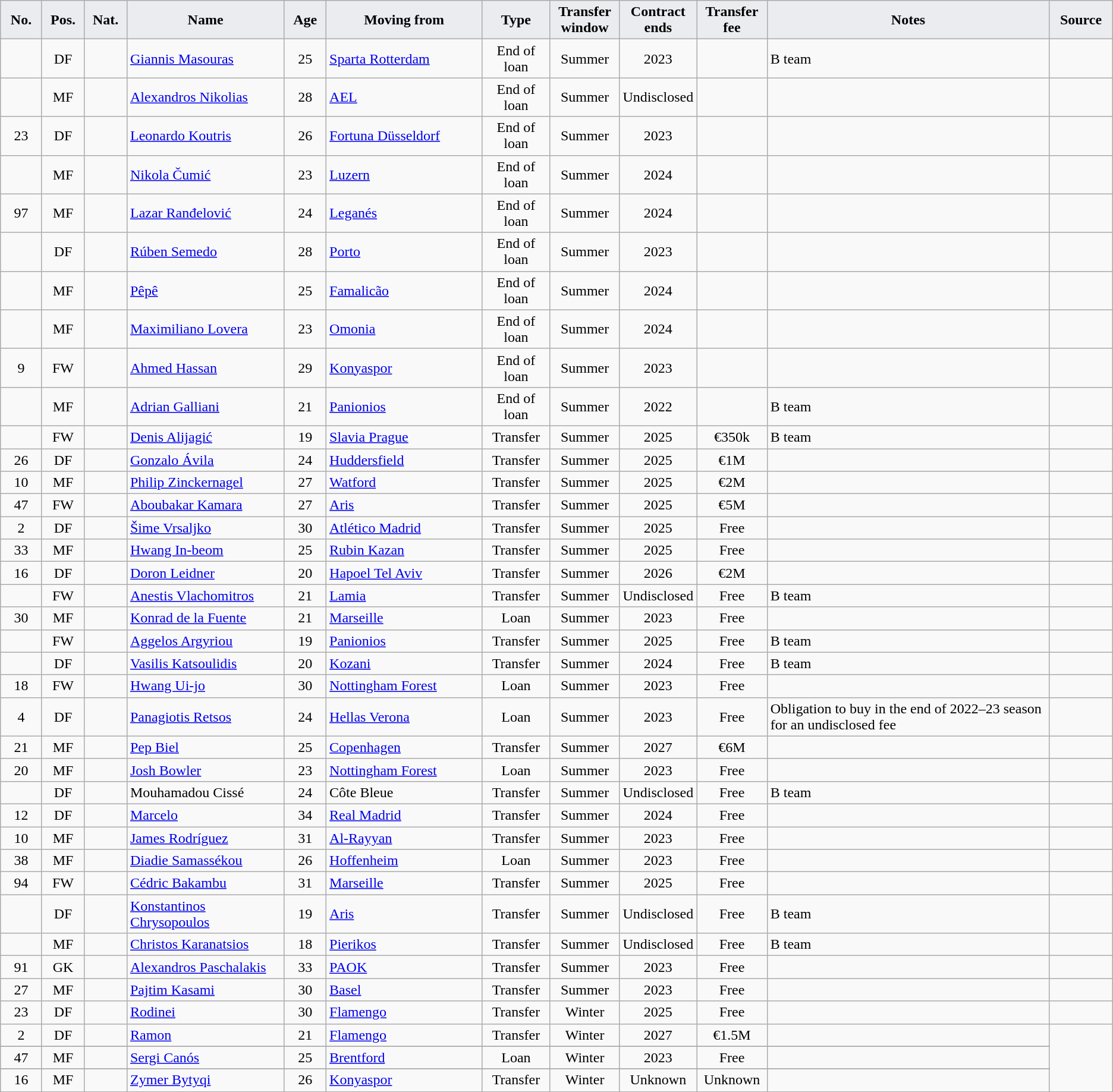<table class="wikitable" style="text-align:center">
<tr>
<th style="background:#eaecf0; color:#000000; width:45px;">Νο.</th>
<th style="background:#eaecf0; color:#000000; width:45px;">Pos.</th>
<th style="background:#eaecf0; color:#000000; width:45px;">Nat.</th>
<th style="background:#eaecf0; color:#000000; width:200px;">Name</th>
<th style="background:#eaecf0; color:#000000; width:45px;">Age</th>
<th style="background:#eaecf0; color:#000000; width:200px;">Moving from</th>
<th style="background:#eaecf0; color:#000000; width:75px;">Type</th>
<th style="background:#eaecf0; color:#000000; width:75px;">Transfer window</th>
<th style="background:#eaecf0; color:#000000; width:70px;">Contract ends</th>
<th style="background:#eaecf0; color:#000000; width:75px;">Transfer fee</th>
<th style="background:#eaecf0; color:#000000; width:400px;">Notes</th>
<th style="background:#eaecf0; color:#000000; width:70px;">Source</th>
</tr>
<tr>
<td></td>
<td>DF</td>
<td></td>
<td style="text-align:left;"><a href='#'>Giannis Masouras</a></td>
<td>25</td>
<td style="text-align:left;"> <a href='#'>Sparta Rotterdam</a></td>
<td>End of loan</td>
<td>Summer</td>
<td>2023</td>
<td></td>
<td style="text-align:left;">B team</td>
<td></td>
</tr>
<tr>
<td></td>
<td>MF</td>
<td></td>
<td style="text-align:left;"><a href='#'>Alexandros Nikolias</a></td>
<td>28</td>
<td style="text-align:left;"> <a href='#'>AEL</a></td>
<td>End of loan</td>
<td>Summer</td>
<td>Undisclosed</td>
<td></td>
<td style="text-align:left;"></td>
<td></td>
</tr>
<tr>
<td>23</td>
<td>DF</td>
<td></td>
<td style="text-align:left;"><a href='#'>Leonardo Koutris</a></td>
<td>26</td>
<td style="text-align:left;"> <a href='#'>Fortuna Düsseldorf</a></td>
<td>End of loan</td>
<td>Summer</td>
<td>2023</td>
<td></td>
<td style="text-align:left;"></td>
<td></td>
</tr>
<tr>
<td></td>
<td>MF</td>
<td></td>
<td style="text-align:left;"><a href='#'>Nikola Čumić</a></td>
<td>23</td>
<td style="text-align:left;"> <a href='#'>Luzern</a></td>
<td>End of loan</td>
<td>Summer</td>
<td>2024</td>
<td></td>
<td style="text-align:left;"></td>
<td></td>
</tr>
<tr>
<td>97</td>
<td>MF</td>
<td></td>
<td style="text-align:left;"><a href='#'>Lazar Ranđelović</a></td>
<td>24</td>
<td style="text-align:left;"> <a href='#'>Leganés</a></td>
<td>End of loan</td>
<td>Summer</td>
<td>2024</td>
<td></td>
<td style="text-align:left;"></td>
<td></td>
</tr>
<tr>
<td></td>
<td>DF</td>
<td></td>
<td style="text-align:left;"><a href='#'>Rúben Semedo</a></td>
<td>28</td>
<td style="text-align:left;"> <a href='#'>Porto</a></td>
<td>End of loan</td>
<td>Summer</td>
<td>2023</td>
<td></td>
<td style="text-align:left;"></td>
<td></td>
</tr>
<tr>
<td></td>
<td>MF</td>
<td></td>
<td style="text-align:left;"><a href='#'>Pêpê</a></td>
<td>25</td>
<td style="text-align:left;"> <a href='#'>Famalicão</a></td>
<td>End of loan</td>
<td>Summer</td>
<td>2024</td>
<td></td>
<td style="text-align:left;"></td>
<td></td>
</tr>
<tr>
<td></td>
<td>MF</td>
<td></td>
<td style="text-align:left;"><a href='#'>Maximiliano Lovera</a></td>
<td>23</td>
<td style="text-align:left;"> <a href='#'>Omonia</a></td>
<td>End of loan</td>
<td>Summer</td>
<td>2024</td>
<td></td>
<td style="text-align:left;"></td>
<td></td>
</tr>
<tr>
<td>9</td>
<td>FW</td>
<td></td>
<td style="text-align:left;"><a href='#'>Ahmed Hassan</a></td>
<td>29</td>
<td style="text-align:left;"> <a href='#'>Konyaspor</a></td>
<td>End of loan</td>
<td>Summer</td>
<td>2023</td>
<td></td>
<td style="text-align:left;"></td>
<td></td>
</tr>
<tr>
<td></td>
<td>MF</td>
<td></td>
<td style="text-align:left;"><a href='#'>Adrian Galliani</a></td>
<td>21</td>
<td style="text-align:left;"> <a href='#'>Panionios</a></td>
<td>End of loan</td>
<td>Summer</td>
<td>2022</td>
<td></td>
<td style="text-align:left;">B team</td>
<td></td>
</tr>
<tr>
<td></td>
<td>FW</td>
<td></td>
<td style="text-align:left;"><a href='#'>Denis Alijagić</a></td>
<td>19</td>
<td style="text-align:left;"> <a href='#'>Slavia Prague</a></td>
<td>Transfer</td>
<td>Summer</td>
<td>2025</td>
<td>€350k</td>
<td style="text-align:left;">B team</td>
<td></td>
</tr>
<tr>
<td>26</td>
<td>DF</td>
<td></td>
<td style="text-align:left;"><a href='#'>Gonzalo Ávila</a></td>
<td>24</td>
<td style="text-align:left;"> <a href='#'>Huddersfield</a></td>
<td>Transfer</td>
<td>Summer</td>
<td>2025</td>
<td>€1M</td>
<td style="text-align:left;"></td>
<td></td>
</tr>
<tr>
<td>10</td>
<td>MF</td>
<td></td>
<td style="text-align:left;"><a href='#'>Philip Zinckernagel</a></td>
<td>27</td>
<td style="text-align:left;"> <a href='#'>Watford</a></td>
<td>Transfer</td>
<td>Summer</td>
<td>2025</td>
<td>€2M</td>
<td style="text-align:left;"></td>
<td></td>
</tr>
<tr>
<td>47</td>
<td>FW</td>
<td></td>
<td style="text-align:left;"><a href='#'>Aboubakar Kamara</a></td>
<td>27</td>
<td style="text-align:left;"> <a href='#'>Aris</a></td>
<td>Transfer</td>
<td>Summer</td>
<td>2025</td>
<td>€5M</td>
<td style="text-align:left;"></td>
<td></td>
</tr>
<tr>
<td>2</td>
<td>DF</td>
<td></td>
<td style="text-align:left;"><a href='#'>Šime Vrsaljko</a></td>
<td>30</td>
<td style="text-align:left;"> <a href='#'>Atlético Madrid</a></td>
<td>Transfer</td>
<td>Summer</td>
<td>2025</td>
<td>Free</td>
<td style="text-align:left;"></td>
<td></td>
</tr>
<tr>
<td>33</td>
<td>MF</td>
<td></td>
<td style="text-align:left;"><a href='#'>Hwang In-beom</a></td>
<td>25</td>
<td style="text-align:left;"> <a href='#'>Rubin Kazan</a></td>
<td>Transfer</td>
<td>Summer</td>
<td>2025</td>
<td>Free</td>
<td style="text-align:left;"></td>
<td></td>
</tr>
<tr>
<td>16</td>
<td>DF</td>
<td></td>
<td style="text-align:left;"><a href='#'>Doron Leidner</a></td>
<td>20</td>
<td style="text-align:left;"> <a href='#'>Hapoel Tel Aviv</a></td>
<td>Transfer</td>
<td>Summer</td>
<td>2026</td>
<td>€2M</td>
<td style="text-align:left;"></td>
<td></td>
</tr>
<tr>
<td></td>
<td>FW</td>
<td></td>
<td style="text-align:left;"><a href='#'>Anestis Vlachomitros</a></td>
<td>21</td>
<td style="text-align:left;"> <a href='#'>Lamia</a></td>
<td>Transfer</td>
<td>Summer</td>
<td>Undisclosed</td>
<td>Free</td>
<td style="text-align:left;">B team</td>
<td></td>
</tr>
<tr>
<td>30</td>
<td>MF</td>
<td></td>
<td style="text-align:left;"><a href='#'>Konrad de la Fuente</a></td>
<td>21</td>
<td style="text-align:left;"> <a href='#'>Marseille</a></td>
<td>Loan</td>
<td>Summer</td>
<td>2023</td>
<td>Free</td>
<td style="text-align:left;"></td>
<td></td>
</tr>
<tr>
<td></td>
<td>FW</td>
<td></td>
<td style="text-align:left;"><a href='#'>Aggelos Argyriou</a></td>
<td>19</td>
<td style="text-align:left;"> <a href='#'>Panionios</a></td>
<td>Transfer</td>
<td>Summer</td>
<td>2025</td>
<td>Free</td>
<td style="text-align:left;">B team</td>
<td></td>
</tr>
<tr>
<td></td>
<td>DF</td>
<td></td>
<td style="text-align:left;"><a href='#'>Vasilis Katsoulidis</a></td>
<td>20</td>
<td style="text-align:left;"> <a href='#'>Kozani</a></td>
<td>Transfer</td>
<td>Summer</td>
<td>2024</td>
<td>Free</td>
<td style="text-align:left;">B team</td>
<td></td>
</tr>
<tr>
<td>18</td>
<td>FW</td>
<td></td>
<td style="text-align:left;"><a href='#'>Hwang Ui-jo</a></td>
<td>30</td>
<td style="text-align:left;"> <a href='#'>Nottingham Forest</a></td>
<td>Loan</td>
<td>Summer</td>
<td>2023</td>
<td>Free</td>
<td style="text-align:left;"></td>
<td></td>
</tr>
<tr>
<td>4</td>
<td>DF</td>
<td></td>
<td style="text-align:left;"><a href='#'>Panagiotis Retsos</a></td>
<td>24</td>
<td style="text-align:left;"> <a href='#'>Hellas Verona</a></td>
<td>Loan</td>
<td>Summer</td>
<td>2023</td>
<td>Free</td>
<td style="text-align:left;">Obligation to buy in the end of 2022–23 season for an undisclosed fee</td>
<td></td>
</tr>
<tr>
<td>21</td>
<td>MF</td>
<td></td>
<td style="text-align:left;"><a href='#'>Pep Biel</a></td>
<td>25</td>
<td style="text-align:left;"> <a href='#'>Copenhagen</a></td>
<td>Transfer</td>
<td>Summer</td>
<td>2027</td>
<td>€6M</td>
<td style="text-align:left;"></td>
<td></td>
</tr>
<tr>
<td>20</td>
<td>MF</td>
<td></td>
<td style="text-align:left;"><a href='#'>Josh Bowler</a></td>
<td>23</td>
<td style="text-align:left;"> <a href='#'>Nottingham Forest</a></td>
<td>Loan</td>
<td>Summer</td>
<td>2023</td>
<td>Free</td>
<td style="text-align:left;"></td>
<td></td>
</tr>
<tr>
<td></td>
<td>DF</td>
<td></td>
<td style="text-align:left;">Mouhamadou Cissé</td>
<td>24</td>
<td style="text-align:left;"> Côte Bleue</td>
<td>Transfer</td>
<td>Summer</td>
<td>Undisclosed</td>
<td>Free</td>
<td style="text-align:left;">B team</td>
<td></td>
</tr>
<tr>
<td>12</td>
<td>DF</td>
<td></td>
<td style="text-align:left;"><a href='#'>Marcelo</a></td>
<td>34</td>
<td style="text-align:left;"> <a href='#'>Real Madrid</a></td>
<td>Transfer</td>
<td>Summer</td>
<td>2024</td>
<td>Free</td>
<td style="text-align:left;"></td>
<td></td>
</tr>
<tr>
<td>10</td>
<td>MF</td>
<td></td>
<td style="text-align:left;"><a href='#'>James Rodríguez</a></td>
<td>31</td>
<td style="text-align:left;"> <a href='#'>Al-Rayyan</a></td>
<td>Transfer</td>
<td>Summer</td>
<td>2023</td>
<td>Free</td>
<td style="text-align:left;"></td>
<td></td>
</tr>
<tr>
<td>38</td>
<td>MF</td>
<td></td>
<td style="text-align:left;"><a href='#'>Diadie Samassékou</a></td>
<td>26</td>
<td style="text-align:left;"> <a href='#'>Hoffenheim</a></td>
<td>Loan</td>
<td>Summer</td>
<td>2023</td>
<td>Free</td>
<td style="text-align:left;"></td>
<td></td>
</tr>
<tr>
<td>94</td>
<td>FW</td>
<td></td>
<td style="text-align:left;"><a href='#'>Cédric Bakambu</a></td>
<td>31</td>
<td style="text-align:left;"> <a href='#'>Marseille</a></td>
<td>Transfer</td>
<td>Summer</td>
<td>2025</td>
<td>Free</td>
<td style="text-align:left;"></td>
<td></td>
</tr>
<tr>
<td></td>
<td>DF</td>
<td></td>
<td style="text-align:left;"><a href='#'>Konstantinos Chrysopoulos</a></td>
<td>19</td>
<td style="text-align:left;"> <a href='#'>Aris</a></td>
<td>Transfer</td>
<td>Summer</td>
<td>Undisclosed</td>
<td>Free</td>
<td style="text-align:left;">B team</td>
<td></td>
</tr>
<tr>
<td></td>
<td>MF</td>
<td></td>
<td style="text-align:left;"><a href='#'>Christos Karanatsios</a></td>
<td>18</td>
<td style="text-align:left;"> <a href='#'>Pierikos</a></td>
<td>Transfer</td>
<td>Summer</td>
<td>Undisclosed</td>
<td>Free</td>
<td style="text-align:left;">B team</td>
<td></td>
</tr>
<tr>
<td>91</td>
<td>GK</td>
<td></td>
<td style="text-align:left;"><a href='#'>Alexandros Paschalakis</a></td>
<td>33</td>
<td style="text-align:left;"> <a href='#'>PAOK</a></td>
<td>Transfer</td>
<td>Summer</td>
<td>2023</td>
<td>Free</td>
<td style="text-align:left;"></td>
<td></td>
</tr>
<tr>
<td>27</td>
<td>MF</td>
<td></td>
<td style="text-align:left;"><a href='#'>Pajtim Kasami</a></td>
<td>30</td>
<td style="text-align:left;"> <a href='#'>Basel</a></td>
<td>Transfer</td>
<td>Summer</td>
<td>2023</td>
<td>Free</td>
<td style="text-align:left;"></td>
<td></td>
</tr>
<tr>
<td>23</td>
<td>DF</td>
<td></td>
<td style="text-align:left;"><a href='#'>Rodinei</a></td>
<td>30</td>
<td style="text-align:left;"> <a href='#'>Flamengo</a></td>
<td>Transfer</td>
<td>Winter</td>
<td>2025</td>
<td>Free</td>
<td style="text-align:left;"></td>
<td></td>
</tr>
<tr>
<td>2</td>
<td>DF</td>
<td></td>
<td style="text-align:left;"><a href='#'>Ramon</a></td>
<td>21</td>
<td style="text-align:left;"> <a href='#'>Flamengo</a></td>
<td>Transfer</td>
<td>Winter</td>
<td>2027</td>
<td>€1.5M</td>
<td style="text-align:left;"></td>
</tr>
<tr>
</tr>
<tr>
<td>47</td>
<td>MF</td>
<td></td>
<td style="text-align:left;"><a href='#'>Sergi Canós</a></td>
<td>25</td>
<td style="text-align:left;"> <a href='#'>Brentford</a></td>
<td>Loan</td>
<td>Winter</td>
<td>2023</td>
<td>Free</td>
<td style="text-align:left;"></td>
</tr>
<tr>
</tr>
<tr>
<td>16</td>
<td>MF</td>
<td></td>
<td style="text-align:left;"><a href='#'>Zymer Bytyqi</a></td>
<td>26</td>
<td style="text-align:left;"><a href='#'>Konyaspor</a></td>
<td>Transfer</td>
<td>Winter</td>
<td>Unknown</td>
<td>Unknown</td>
<td style="text-align:left;"></td>
</tr>
<tr>
</tr>
<tr>
</tr>
</table>
